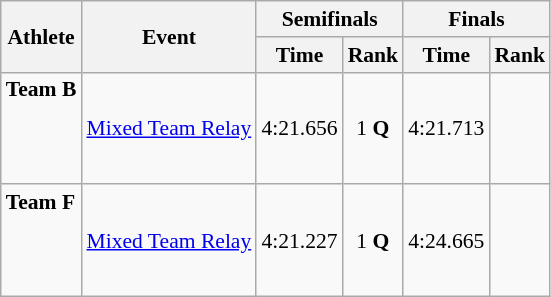<table class="wikitable" style="font-size:90%;">
<tr>
<th rowspan=2>Athlete</th>
<th rowspan=2>Event</th>
<th colspan=2>Semifinals</th>
<th colspan=2>Finals</th>
</tr>
<tr>
<th>Time</th>
<th>Rank</th>
<th>Time</th>
<th>Rank</th>
</tr>
<tr>
<td><strong>Team B</strong><br><br><br><br></td>
<td><a href='#'>Mixed Team Relay</a></td>
<td align=center>4:21.656</td>
<td align=center>1 <strong>Q</strong></td>
<td align=center>4:21.713</td>
<td align=center></td>
</tr>
<tr>
<td><strong>Team F</strong><br><br><br><br></td>
<td><a href='#'>Mixed Team Relay</a></td>
<td align=center>4:21.227</td>
<td align=center>1 <strong>Q</strong></td>
<td align=center>4:24.665</td>
<td align=center></td>
</tr>
</table>
